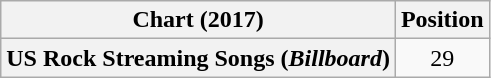<table class="wikitable plainrowheaders" style="text-align:center">
<tr>
<th>Chart (2017)</th>
<th>Position</th>
</tr>
<tr>
<th scope="row">US Rock Streaming Songs (<em>Billboard</em>)</th>
<td>29</td>
</tr>
</table>
